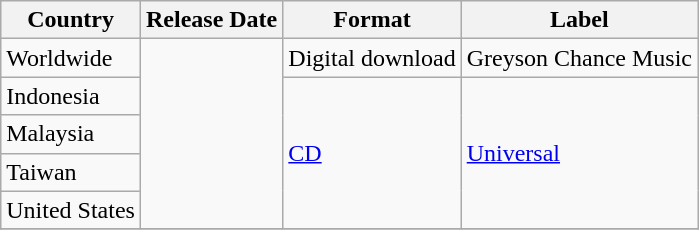<table class="wikitable">
<tr>
<th>Country</th>
<th>Release Date</th>
<th>Format</th>
<th>Label</th>
</tr>
<tr>
<td rowspan="1">Worldwide</td>
<td rowspan="5"></td>
<td>Digital download</td>
<td>Greyson Chance Music</td>
</tr>
<tr>
<td>Indonesia</td>
<td rowspan="4"><a href='#'>CD</a></td>
<td rowspan="4"><a href='#'>Universal</a></td>
</tr>
<tr>
<td>Malaysia</td>
</tr>
<tr>
<td>Taiwan</td>
</tr>
<tr>
<td>United States</td>
</tr>
<tr>
</tr>
</table>
